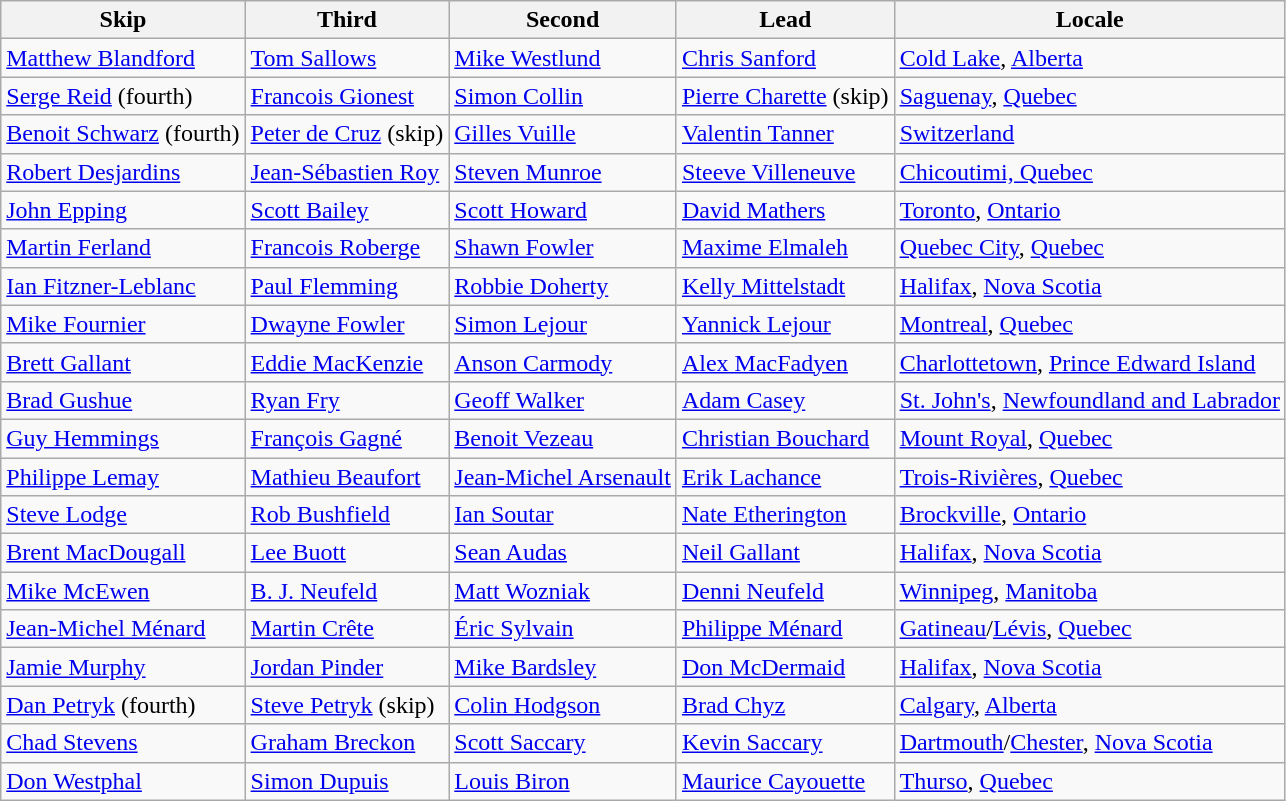<table class=wikitable>
<tr>
<th>Skip</th>
<th>Third</th>
<th>Second</th>
<th>Lead</th>
<th>Locale</th>
</tr>
<tr>
<td><a href='#'>Matthew Blandford</a></td>
<td><a href='#'>Tom Sallows</a></td>
<td><a href='#'>Mike Westlund</a></td>
<td><a href='#'>Chris Sanford</a></td>
<td> <a href='#'>Cold Lake</a>, <a href='#'>Alberta</a></td>
</tr>
<tr>
<td><a href='#'>Serge Reid</a> (fourth)</td>
<td><a href='#'>Francois Gionest</a></td>
<td><a href='#'>Simon Collin</a></td>
<td><a href='#'>Pierre Charette</a> (skip)</td>
<td> <a href='#'>Saguenay</a>, <a href='#'>Quebec</a></td>
</tr>
<tr>
<td><a href='#'>Benoit Schwarz</a> (fourth)</td>
<td><a href='#'>Peter de Cruz</a> (skip)</td>
<td><a href='#'>Gilles Vuille</a></td>
<td><a href='#'>Valentin Tanner</a></td>
<td> <a href='#'>Switzerland</a></td>
</tr>
<tr>
<td><a href='#'>Robert Desjardins</a></td>
<td><a href='#'>Jean-Sébastien Roy</a></td>
<td><a href='#'>Steven Munroe</a></td>
<td><a href='#'>Steeve Villeneuve</a></td>
<td> <a href='#'>Chicoutimi, Quebec</a></td>
</tr>
<tr>
<td><a href='#'>John Epping</a></td>
<td><a href='#'>Scott Bailey</a></td>
<td><a href='#'>Scott Howard</a></td>
<td><a href='#'>David Mathers</a></td>
<td> <a href='#'>Toronto</a>, <a href='#'>Ontario</a></td>
</tr>
<tr>
<td><a href='#'>Martin Ferland</a></td>
<td><a href='#'>Francois Roberge</a></td>
<td><a href='#'>Shawn Fowler</a></td>
<td><a href='#'>Maxime Elmaleh</a></td>
<td> <a href='#'>Quebec City</a>, <a href='#'>Quebec</a></td>
</tr>
<tr>
<td><a href='#'>Ian Fitzner-Leblanc</a></td>
<td><a href='#'>Paul Flemming</a></td>
<td><a href='#'>Robbie Doherty</a></td>
<td><a href='#'>Kelly Mittelstadt</a></td>
<td> <a href='#'>Halifax</a>, <a href='#'>Nova Scotia</a></td>
</tr>
<tr>
<td><a href='#'>Mike Fournier</a></td>
<td><a href='#'>Dwayne Fowler</a></td>
<td><a href='#'>Simon Lejour</a></td>
<td><a href='#'>Yannick Lejour</a></td>
<td> <a href='#'>Montreal</a>, <a href='#'>Quebec</a></td>
</tr>
<tr>
<td><a href='#'>Brett Gallant</a></td>
<td><a href='#'>Eddie MacKenzie</a></td>
<td><a href='#'>Anson Carmody</a></td>
<td><a href='#'>Alex MacFadyen</a></td>
<td> <a href='#'>Charlottetown</a>, <a href='#'>Prince Edward Island</a></td>
</tr>
<tr>
<td><a href='#'>Brad Gushue</a></td>
<td><a href='#'>Ryan Fry</a></td>
<td><a href='#'>Geoff Walker</a></td>
<td><a href='#'>Adam Casey</a></td>
<td> <a href='#'>St. John's</a>, <a href='#'>Newfoundland and Labrador</a></td>
</tr>
<tr>
<td><a href='#'>Guy Hemmings</a></td>
<td><a href='#'>François Gagné</a></td>
<td><a href='#'>Benoit Vezeau</a></td>
<td><a href='#'>Christian Bouchard</a></td>
<td> <a href='#'>Mount Royal</a>, <a href='#'>Quebec</a></td>
</tr>
<tr>
<td><a href='#'>Philippe Lemay</a></td>
<td><a href='#'>Mathieu Beaufort</a></td>
<td><a href='#'>Jean-Michel Arsenault</a></td>
<td><a href='#'>Erik Lachance</a></td>
<td> <a href='#'>Trois-Rivières</a>, <a href='#'>Quebec</a></td>
</tr>
<tr>
<td><a href='#'>Steve Lodge</a></td>
<td><a href='#'>Rob Bushfield</a></td>
<td><a href='#'>Ian Soutar</a></td>
<td><a href='#'>Nate Etherington</a></td>
<td> <a href='#'>Brockville</a>, <a href='#'>Ontario</a></td>
</tr>
<tr>
<td><a href='#'>Brent MacDougall</a></td>
<td><a href='#'>Lee Buott</a></td>
<td><a href='#'>Sean Audas</a></td>
<td><a href='#'>Neil Gallant</a></td>
<td> <a href='#'>Halifax</a>, <a href='#'>Nova Scotia</a></td>
</tr>
<tr>
<td><a href='#'>Mike McEwen</a></td>
<td><a href='#'>B. J. Neufeld</a></td>
<td><a href='#'>Matt Wozniak</a></td>
<td><a href='#'>Denni Neufeld</a></td>
<td> <a href='#'>Winnipeg</a>, <a href='#'>Manitoba</a></td>
</tr>
<tr>
<td><a href='#'>Jean-Michel Ménard</a></td>
<td><a href='#'>Martin Crête</a></td>
<td><a href='#'>Éric Sylvain</a></td>
<td><a href='#'>Philippe Ménard</a></td>
<td> <a href='#'>Gatineau</a>/<a href='#'>Lévis</a>, <a href='#'>Quebec</a></td>
</tr>
<tr>
<td><a href='#'>Jamie Murphy</a></td>
<td><a href='#'>Jordan Pinder</a></td>
<td><a href='#'>Mike Bardsley</a></td>
<td><a href='#'>Don McDermaid</a></td>
<td> <a href='#'>Halifax</a>, <a href='#'>Nova Scotia</a></td>
</tr>
<tr>
<td><a href='#'>Dan Petryk</a> (fourth)</td>
<td><a href='#'>Steve Petryk</a> (skip)</td>
<td><a href='#'>Colin Hodgson</a></td>
<td><a href='#'>Brad Chyz</a></td>
<td> <a href='#'>Calgary</a>, <a href='#'>Alberta</a></td>
</tr>
<tr>
<td><a href='#'>Chad Stevens</a></td>
<td><a href='#'>Graham Breckon</a></td>
<td><a href='#'>Scott Saccary</a></td>
<td><a href='#'>Kevin Saccary</a></td>
<td> <a href='#'>Dartmouth</a>/<a href='#'>Chester</a>, <a href='#'>Nova Scotia</a></td>
</tr>
<tr>
<td><a href='#'>Don Westphal</a></td>
<td><a href='#'>Simon Dupuis</a></td>
<td><a href='#'>Louis Biron</a></td>
<td><a href='#'>Maurice Cayouette</a></td>
<td> <a href='#'>Thurso</a>, <a href='#'>Quebec</a></td>
</tr>
</table>
